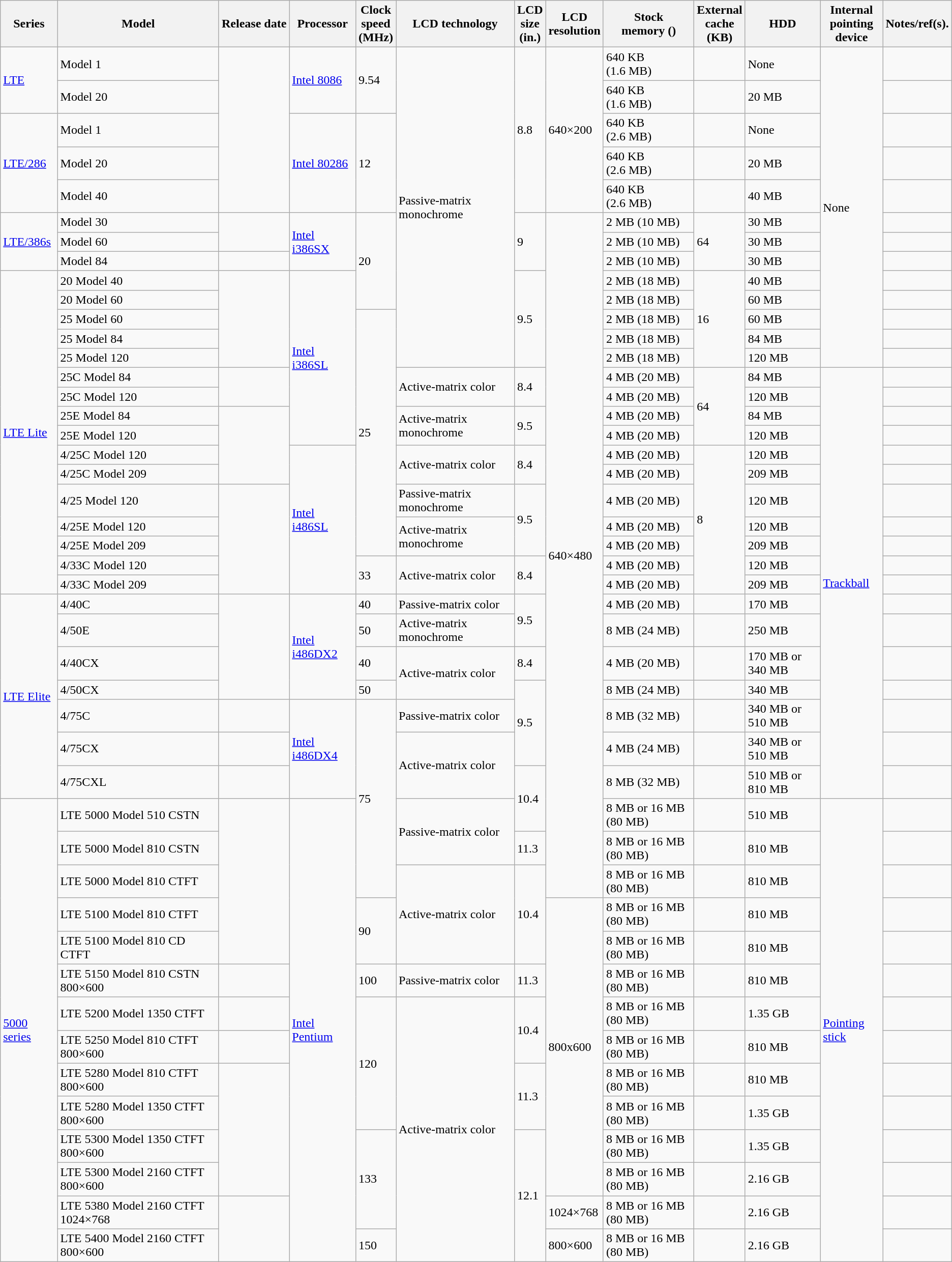<table class="wikitable sortable">
<tr>
<th>Series</th>
<th scope="col" style="min-width: 150px">Model</th>
<th>Release date</th>
<th>Processor</th>
<th>Clock<br>speed<br>(MHz)</th>
<th>LCD technology</th>
<th>LCD <br>size<br>(in.)</th>
<th>LCD <br>resolution</th>
<th>Stock<br>memory ()</th>
<th>External<br>cache<br>(KB)</th>
<th>HDD</th>
<th>Internal<br>pointing<br>device</th>
<th>Notes/ref(s).</th>
</tr>
<tr>
<td rowspan="2"><a href='#'>LTE</a></td>
<td>Model 1</td>
<td rowspan="5"></td>
<td rowspan="2"><a href='#'>Intel 8086</a></td>
<td rowspan="2">9.54</td>
<td rowspan="13">Passive-matrix monochrome</td>
<td rowspan="5">8.8</td>
<td rowspan="5">640×200</td>
<td>640 KB (1.6 MB)</td>
<td></td>
<td>None</td>
<td rowspan="13">None</td>
<td></td>
</tr>
<tr>
<td>Model 20</td>
<td>640 KB (1.6 MB)</td>
<td></td>
<td>20 MB</td>
<td></td>
</tr>
<tr>
<td rowspan="3"><a href='#'>LTE/286</a></td>
<td>Model 1</td>
<td rowspan="3"><a href='#'>Intel 80286</a></td>
<td rowspan="3">12</td>
<td>640 KB (2.6 MB)</td>
<td></td>
<td>None</td>
<td></td>
</tr>
<tr>
<td>Model 20</td>
<td>640 KB (2.6 MB)</td>
<td></td>
<td>20 MB</td>
<td></td>
</tr>
<tr>
<td>Model 40</td>
<td>640 KB (2.6 MB)</td>
<td></td>
<td>40 MB</td>
<td></td>
</tr>
<tr>
<td rowspan="3"><a href='#'>LTE/386s</a></td>
<td>Model 30</td>
<td rowspan="2"></td>
<td rowspan="3"><a href='#'>Intel i386SX</a></td>
<td rowspan="5">20</td>
<td rowspan="3">9</td>
<td rowspan="29">640×480</td>
<td>2 MB (10 MB)</td>
<td rowspan="3">64</td>
<td>30 MB</td>
<td></td>
</tr>
<tr>
<td>Model 60</td>
<td>2 MB (10 MB)</td>
<td>30 MB</td>
<td></td>
</tr>
<tr>
<td>Model 84</td>
<td></td>
<td>2 MB (10 MB)</td>
<td>30 MB</td>
<td></td>
</tr>
<tr>
<td rowspan="16"><a href='#'>LTE Lite</a></td>
<td>20 Model 40</td>
<td rowspan="5"></td>
<td rowspan="9"><a href='#'>Intel i386SL</a></td>
<td rowspan="5">9.5</td>
<td>2 MB (18 MB)</td>
<td rowspan="5">16</td>
<td>40 MB</td>
<td></td>
</tr>
<tr>
<td>20 Model 60</td>
<td>2 MB (18 MB)</td>
<td>60 MB</td>
<td></td>
</tr>
<tr>
<td>25 Model 60</td>
<td rowspan="12">25</td>
<td>2 MB (18 MB)</td>
<td>60 MB</td>
<td></td>
</tr>
<tr>
<td>25 Model 84</td>
<td>2 MB (18 MB)</td>
<td>84 MB</td>
<td></td>
</tr>
<tr>
<td>25 Model 120</td>
<td>2 MB (18 MB)</td>
<td>120 MB</td>
<td></td>
</tr>
<tr>
<td>25C Model 84</td>
<td rowspan="2"></td>
<td rowspan="2">Active-matrix color</td>
<td rowspan="2">8.4</td>
<td>4 MB (20 MB)</td>
<td rowspan="4">64</td>
<td>84 MB</td>
<td rowspan="18"><a href='#'>Trackball</a></td>
<td></td>
</tr>
<tr>
<td>25C Model 120</td>
<td>4 MB (20 MB)</td>
<td>120 MB</td>
<td></td>
</tr>
<tr>
<td>25E Model 84</td>
<td rowspan="4"></td>
<td rowspan="2">Active-matrix monochrome</td>
<td rowspan="2">9.5</td>
<td>4 MB (20 MB)</td>
<td>84 MB</td>
<td></td>
</tr>
<tr>
<td>25E Model 120</td>
<td>4 MB (20 MB)</td>
<td>120 MB</td>
<td></td>
</tr>
<tr>
<td>4/25C Model 120</td>
<td rowspan="7"><a href='#'>Intel i486SL</a></td>
<td rowspan="2">Active-matrix color</td>
<td rowspan="2">8.4</td>
<td>4 MB (20 MB)</td>
<td rowspan="7">8</td>
<td>120 MB</td>
<td></td>
</tr>
<tr>
<td>4/25C Model 209</td>
<td>4 MB (20 MB)</td>
<td>209 MB</td>
<td></td>
</tr>
<tr>
<td>4/25 Model 120</td>
<td rowspan="5"></td>
<td>Passive-matrix monochrome</td>
<td rowspan="3">9.5</td>
<td>4 MB (20 MB)</td>
<td>120 MB</td>
<td></td>
</tr>
<tr>
<td>4/25E Model 120</td>
<td rowspan="2">Active-matrix monochrome</td>
<td>4 MB (20 MB)</td>
<td>120 MB</td>
<td></td>
</tr>
<tr>
<td>4/25E Model 209</td>
<td>4 MB (20 MB)</td>
<td>209 MB</td>
<td></td>
</tr>
<tr>
<td>4/33C Model 120</td>
<td rowspan="2">33</td>
<td rowspan="2">Active-matrix color</td>
<td rowspan="2">8.4</td>
<td>4 MB (20 MB)</td>
<td>120 MB</td>
<td></td>
</tr>
<tr>
<td>4/33C Model 209</td>
<td>4 MB (20 MB)</td>
<td>209 MB</td>
<td></td>
</tr>
<tr>
<td rowspan="7"><a href='#'>LTE Elite</a></td>
<td>4/40C</td>
<td rowspan="4"></td>
<td rowspan="4"><a href='#'>Intel i486DX2</a></td>
<td>40</td>
<td>Passive-matrix color</td>
<td rowspan="2">9.5</td>
<td>4 MB (20 MB)</td>
<td></td>
<td>170 MB</td>
<td></td>
</tr>
<tr>
<td>4/50E</td>
<td>50</td>
<td>Active-matrix monochrome</td>
<td>8 MB (24 MB)</td>
<td></td>
<td>250 MB</td>
<td></td>
</tr>
<tr>
<td>4/40CX</td>
<td>40</td>
<td rowspan="2">Active-matrix color</td>
<td>8.4</td>
<td>4 MB (20 MB)</td>
<td></td>
<td>170 MB or 340 MB</td>
<td></td>
</tr>
<tr>
<td>4/50CX</td>
<td>50</td>
<td rowspan="3">9.5</td>
<td>8 MB (24 MB)</td>
<td></td>
<td>340 MB</td>
<td></td>
</tr>
<tr>
<td>4/75C</td>
<td></td>
<td rowspan="3"><a href='#'>Intel i486DX4</a></td>
<td rowspan="6">75</td>
<td>Passive-matrix color</td>
<td>8 MB (32 MB)</td>
<td></td>
<td>340 MB or 510 MB</td>
<td></td>
</tr>
<tr>
<td>4/75CX</td>
<td></td>
<td rowspan="2">Active-matrix color</td>
<td>4 MB (24 MB)</td>
<td></td>
<td>340 MB or 510 MB</td>
<td></td>
</tr>
<tr>
<td>4/75CXL</td>
<td></td>
<td rowspan="2">10.4</td>
<td>8 MB (32 MB)</td>
<td></td>
<td>510 MB or 810 MB</td>
<td></td>
</tr>
<tr>
<td rowspan="14"><a href='#'>5000 series</a></td>
<td>LTE 5000 Model 510 CSTN</td>
<td rowspan="5"></td>
<td rowspan="14"><a href='#'>Intel Pentium</a></td>
<td rowspan="2">Passive-matrix color</td>
<td>8 MB or 16 MB (80 MB)</td>
<td></td>
<td>510 MB</td>
<td rowspan="14"><a href='#'>Pointing stick</a></td>
<td></td>
</tr>
<tr>
<td>LTE 5000 Model 810 CSTN</td>
<td>11.3</td>
<td>8 MB or 16 MB (80 MB)</td>
<td></td>
<td>810 MB</td>
<td></td>
</tr>
<tr>
<td>LTE 5000 Model 810 CTFT</td>
<td rowspan="3">Active-matrix color</td>
<td rowspan="3">10.4</td>
<td>8 MB or 16 MB (80 MB)</td>
<td></td>
<td>810 MB</td>
<td></td>
</tr>
<tr>
<td>LTE 5100 Model 810 CTFT</td>
<td rowspan="2">90</td>
<td rowspan="9">800x600</td>
<td>8 MB or 16 MB (80 MB)</td>
<td></td>
<td>810 MB</td>
<td></td>
</tr>
<tr>
<td>LTE 5100 Model 810 CD CTFT</td>
<td>8 MB or 16 MB (80 MB)</td>
<td></td>
<td>810 MB</td>
<td></td>
</tr>
<tr>
<td>LTE 5150 Model 810 CSTN 800×600</td>
<td></td>
<td>100</td>
<td>Passive-matrix color</td>
<td>11.3</td>
<td>8 MB or 16 MB (80 MB)</td>
<td></td>
<td>810 MB</td>
<td></td>
</tr>
<tr>
<td>LTE 5200 Model 1350 CTFT</td>
<td></td>
<td rowspan="4">120</td>
<td rowspan="8">Active-matrix color</td>
<td rowspan="2">10.4</td>
<td>8 MB or 16 MB (80 MB)</td>
<td></td>
<td>1.35 GB</td>
<td></td>
</tr>
<tr>
<td>LTE 5250 Model 810 CTFT 800×600</td>
<td></td>
<td>8 MB or 16 MB (80 MB)</td>
<td></td>
<td>810 MB</td>
<td></td>
</tr>
<tr>
<td>LTE 5280 Model 810 CTFT 800×600</td>
<td rowspan="4"></td>
<td rowspan="2">11.3</td>
<td>8 MB or 16 MB (80 MB)</td>
<td></td>
<td>810 MB</td>
<td></td>
</tr>
<tr>
<td>LTE 5280 Model 1350 CTFT 800×600</td>
<td>8 MB or 16 MB (80 MB)</td>
<td></td>
<td>1.35 GB</td>
<td></td>
</tr>
<tr>
<td>LTE 5300 Model 1350 CTFT 800×600</td>
<td rowspan="3">133</td>
<td rowspan="4">12.1</td>
<td>8 MB or 16 MB (80 MB)</td>
<td></td>
<td>1.35 GB</td>
<td></td>
</tr>
<tr>
<td>LTE 5300 Model 2160 CTFT 800×600</td>
<td>8 MB or 16 MB (80 MB)</td>
<td></td>
<td>2.16 GB</td>
<td></td>
</tr>
<tr>
<td>LTE 5380 Model 2160 CTFT 1024×768</td>
<td rowspan="2"></td>
<td>1024×768</td>
<td>8 MB or 16 MB (80 MB)</td>
<td></td>
<td>2.16 GB</td>
<td></td>
</tr>
<tr>
<td>LTE 5400 Model 2160 CTFT 800×600</td>
<td>150</td>
<td>800×600</td>
<td>8 MB or 16 MB (80 MB)</td>
<td></td>
<td>2.16 GB</td>
<td></td>
</tr>
</table>
